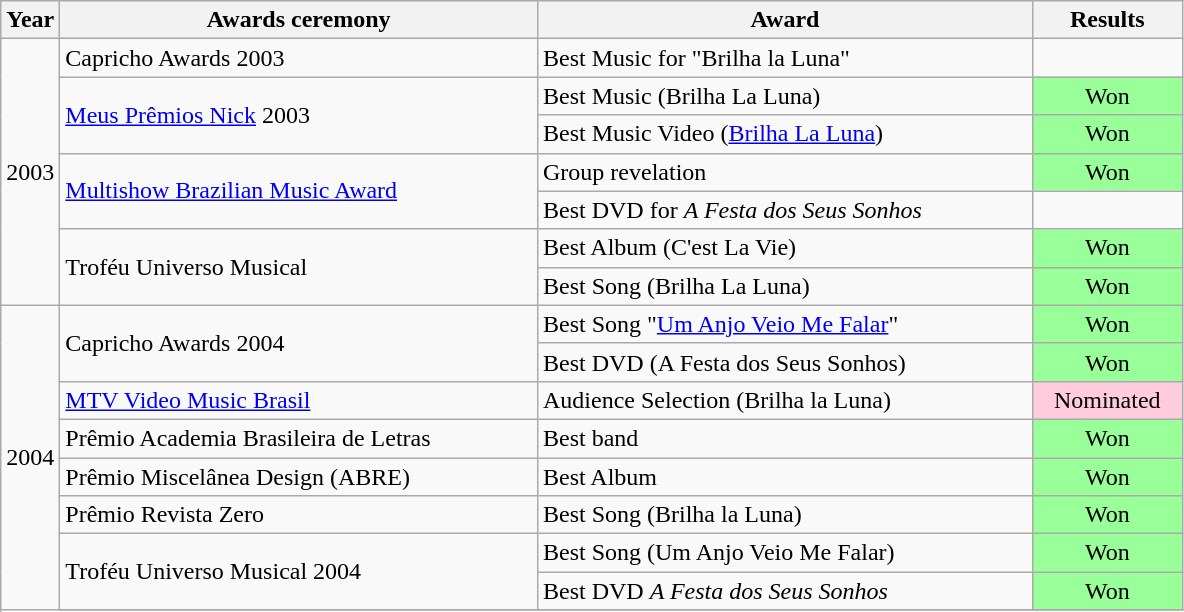<table class="wikitable">
<tr>
<th>Year</th>
<th>Awards ceremony</th>
<th>Award</th>
<th>Results</th>
</tr>
<tr>
<td style="width:5%; text-align:center;" rowspan="7">2003</td>
<td>Capricho Awards 2003</td>
<td>Best Music for "Brilha la Luna"</td>
<td></td>
</tr>
<tr>
<td rowspan="2"><a href='#'>Meus Prêmios Nick</a> 2003</td>
<td>Best Music (Brilha La Luna)</td>
<td style="background:#99FF99; color:black; vertical-align:middle; text-align:center;" class="yes table-yes2">Won</td>
</tr>
<tr>
<td>Best Music Video (<a href='#'>Brilha La Luna</a>)</td>
<td style="background:#99FF99; color:black; vertical-align:middle; text-align:center;" class="yes table-yes2">Won</td>
</tr>
<tr>
<td rowspan="2"><a href='#'>Multishow Brazilian Music Award</a></td>
<td>Group revelation</td>
<td style="background:#99FF99; color:black; vertical-align:middle; text-align:center;" class="yes table-yes2">Won</td>
</tr>
<tr>
<td>Best DVD for <em>A Festa dos Seus Sonhos</em></td>
<td></td>
</tr>
<tr>
<td rowspan="2">Troféu Universo Musical</td>
<td>Best Album (C'est La Vie)</td>
<td style="background:#99FF99; color:black; vertical-align:middle; text-align:center;" class="yes table-yes2">Won</td>
</tr>
<tr>
<td>Best Song (Brilha La Luna)</td>
<td style="background:#99FF99; color:black; vertical-align:middle; text-align:center;" class="yes table-yes2">Won</td>
</tr>
<tr>
<td style="width:5%; text-align:center;" rowspan="9">2004</td>
<td rowspan="2">Capricho Awards 2004</td>
<td>Best Song "<a href='#'>Um Anjo Veio Me Falar</a>"</td>
<td style="background:#99FF99; color:black; vertical-align:middle; text-align:center;" class="yes table-yes2">Won</td>
</tr>
<tr>
<td>Best DVD (A Festa dos Seus Sonhos)</td>
<td style="background:#99FF99; color:black; vertical-align:middle; text-align:center;" class="yes table-yes2">Won</td>
</tr>
<tr>
<td><a href='#'>MTV Video Music Brasil</a></td>
<td>Audience Selection (Brilha la Luna)</td>
<td style="background:#FFCCDD; color:black; vertical-align:middle; text-align:center;" class="no table-no2">Nominated</td>
</tr>
<tr>
<td>Prêmio Academia Brasileira de Letras</td>
<td>Best band</td>
<td style="background:#99FF99; color:black; vertical-align:middle; text-align:center;" class="yes table-yes2">Won</td>
</tr>
<tr>
<td>Prêmio Miscelânea Design (ABRE)</td>
<td>Best Album</td>
<td style="background:#99FF99; color:black; vertical-align:middle; text-align:center;" class="yes table-yes2">Won</td>
</tr>
<tr>
<td>Prêmio Revista Zero</td>
<td>Best Song (Brilha la Luna)</td>
<td style="background:#99FF99; color:black; vertical-align:middle; text-align:center;" class="yes table-yes2">Won</td>
</tr>
<tr>
<td rowspan="2">Troféu Universo Musical 2004</td>
<td>Best Song (Um Anjo Veio Me Falar)</td>
<td style="background:#99FF99; color:black; vertical-align:middle; text-align:center;" class="yes table-yes2">Won</td>
</tr>
<tr>
<td>Best DVD <em>A Festa dos Seus Sonhos</em></td>
<td style="background:#99FF99; color:black; vertical-align:middle; text-align:center;" class="yes table-yes2">Won</td>
</tr>
<tr>
</tr>
</table>
